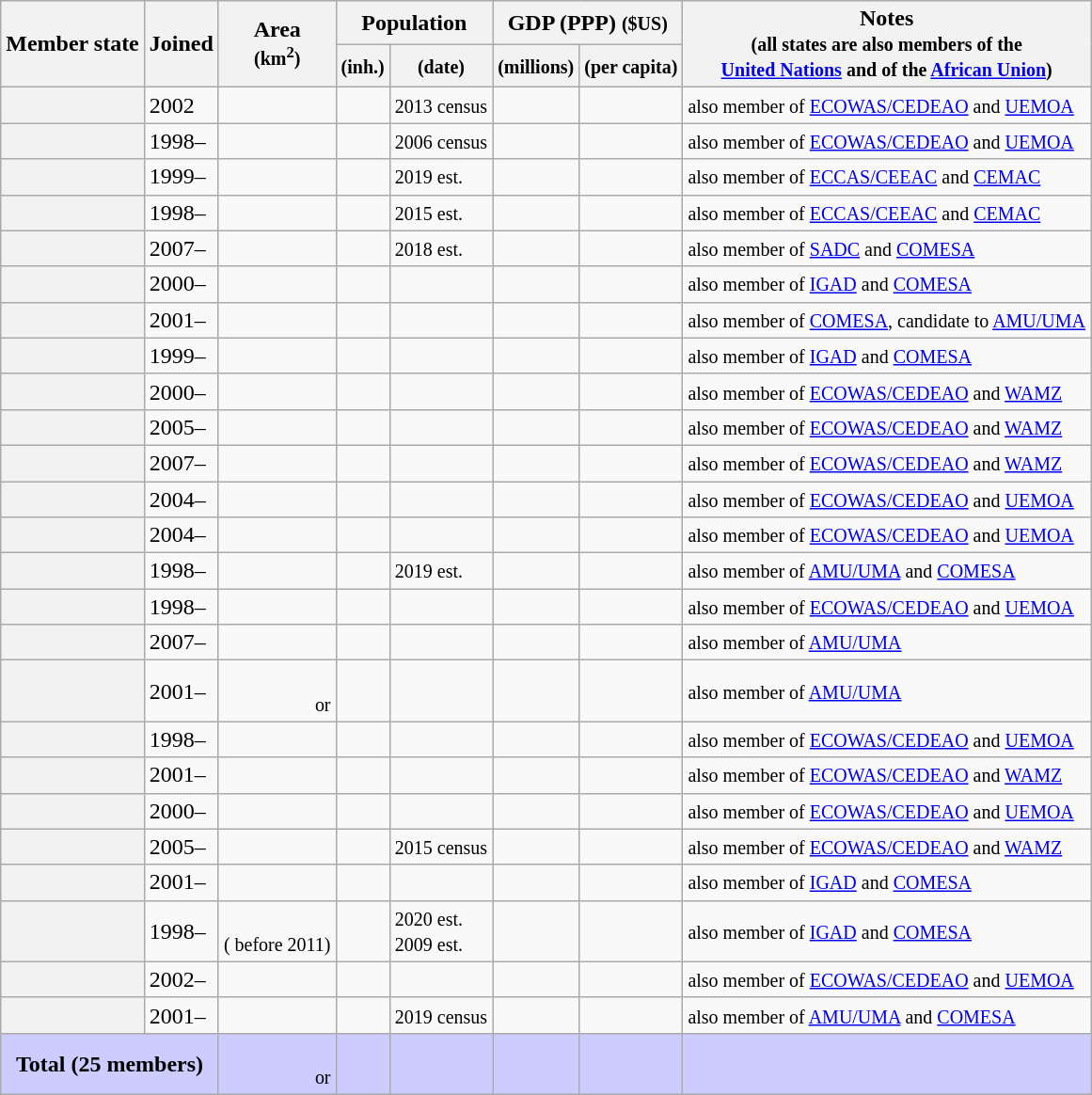<table class="wikitable sortable">
<tr>
<th rowspan="2" scope="col">Member state</th>
<th rowspan="2" scope="col">Joined</th>
<th rowspan="2" scope="col">Area<br><small>(km<sup>2</sup>)</small></th>
<th colspan="2" scope="col">Population</th>
<th colspan="2" scope="col">GDP (PPP) <small>($US)</small></th>
<th rowspan="2" scope="col">Notes<br><small>(all states are also members of the<br><a href='#'>United Nations</a> and of the <a href='#'>African Union</a>)</small></th>
</tr>
<tr>
<th scope="col"><small>(inh.)</small></th>
<th scope="col"><small>(date)</small></th>
<th scope="col"><small>(millions)</small></th>
<th scope="col"><small>(per capita)</small></th>
</tr>
<tr>
<th scope="row" style="text-align:left"></th>
<td>2002</td>
<td style="text-align:right" data-sort-value="114763"></td>
<td style="text-align:right" data-sort-value="10008749"></td>
<td><small>2013 census</small></td>
<td style="text-align:right" data-sort-value="29918"></td>
<td style="text-align:right" data-sort-value="2552"></td>
<td><small>also member of <a href='#'>ECOWAS/CEDEAO</a> and <a href='#'>UEMOA</a></small></td>
</tr>
<tr>
<th scope="row" style="text-align:left"></th>
<td>1998–</td>
<td style="text-align:right" data-sort-value="274200"></td>
<td style="text-align:right" data-sort-value="14017262"></td>
<td><small>2006 census</small></td>
<td style="text-align:right" data-sort-value="45339"></td>
<td style="text-align:right" data-sort-value="792"></td>
<td><small>also member of <a href='#'>ECOWAS/CEDEAO</a> and <a href='#'>UEMOA</a></small></td>
</tr>
<tr>
<th scope="row" style="text-align:left"></th>
<td>1999–</td>
<td style="text-align:right" data-sort-value="622984"></td>
<td style="text-align:right" data-sort-value="4666368"></td>
<td><small>2019 est.</small></td>
<td style="text-align:right" data-sort-value="4262"></td>
<td style="text-align:right" data-sort-value="823"></td>
<td><small>also member of <a href='#'>ECCAS/CEEAC</a> and <a href='#'>CEMAC</a></small></td>
</tr>
<tr>
<th scope="row" style="text-align:left"></th>
<td>1998–</td>
<td style="text-align:right" data-sort-value="1284000"></td>
<td style="text-align:right" data-sort-value="13670084"></td>
<td><small>2015 est.</small></td>
<td style="text-align:right" data-sort-value=""></td>
<td style="text-align:right" data-sort-value="2428"></td>
<td><small>also member of <a href='#'>ECCAS/CEEAC</a> and <a href='#'>CEMAC</a></small></td>
</tr>
<tr>
<th scope="row" style="text-align:left"></th>
<td>2007–</td>
<td style="text-align:right" data-sort-value="1861"></td>
<td style="text-align:right" data-sort-value="850688"></td>
<td><small>2018 est.</small></td>
<td style="text-align:right" data-sort-value="2446"></td>
<td style="text-align:right" data-sort-value="2799"></td>
<td><small>also member of <a href='#'>SADC</a> and <a href='#'>COMESA</a></small></td>
</tr>
<tr>
<th scope="row" style="text-align:left"></th>
<td>2000–</td>
<td style="text-align:right" data-sort-value="23200"></td>
<td style="text-align:right" data-sort-value=""></td>
<td><small></small></td>
<td style="text-align:right" data-sort-value=""></td>
<td style="text-align:right" data-sort-value=""></td>
<td><small>also member of <a href='#'>IGAD</a> and <a href='#'>COMESA</a></small></td>
</tr>
<tr>
<th scope="row" style="text-align:left"></th>
<td>2001–</td>
<td style="text-align:right" data-sort-value="1010408"></td>
<td style="text-align:right" data-sort-value=""></td>
<td><small></small></td>
<td style="text-align:right" data-sort-value=""></td>
<td style="text-align:right" data-sort-value=""></td>
<td><small>also member of <a href='#'>COMESA</a>, candidate to <a href='#'>AMU/UMA</a></small></td>
</tr>
<tr>
<th scope="row" style="text-align:left"></th>
<td>1999–</td>
<td style="text-align:right" data-sort-value="117600"></td>
<td style="text-align:right" data-sort-value=""></td>
<td><small></small></td>
<td style="text-align:right" data-sort-value=""></td>
<td style="text-align:right" data-sort-value=""></td>
<td><small>also member of <a href='#'>IGAD</a> and <a href='#'>COMESA</a></small></td>
</tr>
<tr>
<th scope="row" style="text-align:left"></th>
<td>2000–</td>
<td style="text-align:right" data-sort-value="10689"></td>
<td style="text-align:right" data-sort-value=""></td>
<td><small></small></td>
<td style="text-align:right" data-sort-value=""></td>
<td style="text-align:right" data-sort-value=""></td>
<td><small>also member of <a href='#'>ECOWAS/CEDEAO</a> and <a href='#'>WAMZ</a></small></td>
</tr>
<tr>
<th scope="row" style="text-align:left"></th>
<td>2005–</td>
<td style="text-align:right" data-sort-value="239567"></td>
<td style="text-align:right" data-sort-value=""></td>
<td><small></small></td>
<td style="text-align:right" data-sort-value=""></td>
<td style="text-align:right" data-sort-value=""></td>
<td><small>also member of <a href='#'>ECOWAS/CEDEAO</a> and <a href='#'>WAMZ</a></small></td>
</tr>
<tr>
<th scope="row" style="text-align:left"></th>
<td>2007–</td>
<td style="text-align:right" data-sort-value="245857"></td>
<td style="text-align:right" data-sort-value=""></td>
<td><small></small></td>
<td style="text-align:right" data-sort-value=""></td>
<td style="text-align:right" data-sort-value=""></td>
<td><small>also member of <a href='#'>ECOWAS/CEDEAO</a> and <a href='#'>WAMZ</a></small></td>
</tr>
<tr>
<th scope="row" style="text-align:left"></th>
<td>2004–</td>
<td style="text-align:right" data-sort-value="36125"></td>
<td style="text-align:right" data-sort-value=""></td>
<td><small></small></td>
<td style="text-align:right" data-sort-value=""></td>
<td style="text-align:right" data-sort-value=""></td>
<td><small>also member of <a href='#'>ECOWAS/CEDEAO</a> and <a href='#'>UEMOA</a></small></td>
</tr>
<tr>
<th scope="row" style="text-align:left"></th>
<td>2004–</td>
<td style="text-align:right" data-sort-value="322463"></td>
<td style="text-align:right" data-sort-value=""></td>
<td><small></small></td>
<td style="text-align:right" data-sort-value=""></td>
<td style="text-align:right" data-sort-value=""></td>
<td><small>also member of <a href='#'>ECOWAS/CEDEAO</a> and <a href='#'>UEMOA</a></small></td>
</tr>
<tr>
<th scope="row" style="text-align:left"></th>
<td>1998–</td>
<td style="text-align:right" data-sort-value="1759541"></td>
<td style="text-align:right" data-sort-value="6871287"></td>
<td><small>2019 est.</small></td>
<td style="text-align:right" data-sort-value=""></td>
<td style="text-align:right" data-sort-value=""></td>
<td><small>also member of <a href='#'>AMU/UMA</a> and <a href='#'>COMESA</a></small></td>
</tr>
<tr>
<th scope="row" style="text-align:left"></th>
<td>1998–</td>
<td style="text-align:right" data-sort-value="1240192"></td>
<td style="text-align:right" data-sort-value=""></td>
<td><small></small></td>
<td style="text-align:right" data-sort-value=""></td>
<td style="text-align:right" data-sort-value=""></td>
<td><small>also member of <a href='#'>ECOWAS/CEDEAO</a> and <a href='#'>UEMOA</a></small></td>
</tr>
<tr>
<th scope="row" style="text-align:left"></th>
<td>2007–</td>
<td style="text-align:right" data-sort-value="1030000"></td>
<td style="text-align:right" data-sort-value=""></td>
<td><small></small></td>
<td style="text-align:right" data-sort-value=""></td>
<td style="text-align:right" data-sort-value=""></td>
<td><small>also member of <a href='#'>AMU/UMA</a></small></td>
</tr>
<tr>
<th scope="row" style="text-align:left"></th>
<td>2001–</td>
<td style="text-align:right" data-sort-value="446550"><br><small>or </small></td>
<td style="text-align:right" data-sort-value=""></td>
<td><small></small></td>
<td style="text-align:right" data-sort-value=""></td>
<td style="text-align:right" data-sort-value=""></td>
<td><small>also member of <a href='#'>AMU/UMA</a></small></td>
</tr>
<tr>
<th scope="row" style="text-align:left"></th>
<td>1998–</td>
<td style="text-align:right" data-sort-value="1267000"></td>
<td style="text-align:right" data-sort-value=""></td>
<td><small></small></td>
<td style="text-align:right" data-sort-value=""></td>
<td style="text-align:right" data-sort-value=""></td>
<td><small>also member of <a href='#'>ECOWAS/CEDEAO</a> and <a href='#'>UEMOA</a></small></td>
</tr>
<tr>
<th scope="row" style="text-align:left"></th>
<td>2001–</td>
<td style="text-align:right" data-sort-value="923769"></td>
<td style="text-align:right" data-sort-value=""></td>
<td><small></small></td>
<td style="text-align:right" data-sort-value=""></td>
<td style="text-align:right" data-sort-value=""></td>
<td><small>also member of <a href='#'>ECOWAS/CEDEAO</a> and <a href='#'>WAMZ</a></small></td>
</tr>
<tr>
<th scope="row" style="text-align:left"></th>
<td>2000–</td>
<td style="text-align:right" data-sort-value="196712"></td>
<td style="text-align:right" data-sort-value=""></td>
<td><small></small></td>
<td style="text-align:right" data-sort-value=""></td>
<td style="text-align:right" data-sort-value=""></td>
<td><small>also member of <a href='#'>ECOWAS/CEDEAO</a> and <a href='#'>UEMOA</a></small></td>
</tr>
<tr>
<th scope="row" style="text-align:left"></th>
<td>2005–</td>
<td style="text-align:right" data-sort-value="71740"></td>
<td style="text-align:right" data-sort-value="7092113"></td>
<td><small>2015 census</small></td>
<td style="text-align:right" data-sort-value="12177"></td>
<td style="text-align:right" data-sort-value="1608"></td>
<td><small>also member of <a href='#'>ECOWAS/CEDEAO</a> and <a href='#'>WAMZ</a></small></td>
</tr>
<tr>
<th scope="row" style="text-align:left"></th>
<td>2001–</td>
<td style="text-align:right" data-sort-value="637657"></td>
<td style="text-align:right" data-sort-value=""></td>
<td><small></small></td>
<td style="text-align:right" data-sort-value=""></td>
<td style="text-align:right" data-sort-value=""></td>
<td><small>also member of <a href='#'>IGAD</a> and <a href='#'>COMESA</a></small></td>
</tr>
<tr>
<th scope="row" style="text-align:left"></th>
<td>1998–</td>
<td style="text-align:right" data-sort-value="1886068"><br><small>( before 2011)</small></td>
<td style="text-align:right" data-sort-value="41592539"><br><small></small></td>
<td><small>2020 est.</small><br><small>2009 est.</small></td>
<td style="text-align:right" data-sort-value="177678"></td>
<td style="text-align:right" data-sort-value="4232"></td>
<td><small>also member of <a href='#'>IGAD</a> and <a href='#'>COMESA</a></small></td>
</tr>
<tr>
<th scope="row" style="text-align:left"></th>
<td>2002–</td>
<td style="text-align:right" data-sort-value="56785"></td>
<td style="text-align:right" data-sort-value=""></td>
<td><small></small></td>
<td style="text-align:right" data-sort-value=""></td>
<td style="text-align:right" data-sort-value=""></td>
<td><small>also member of <a href='#'>ECOWAS/CEDEAO</a> and <a href='#'>UEMOA</a></small></td>
</tr>
<tr>
<th scope="row" style="text-align:left"></th>
<td>2001–</td>
<td style="text-align:right" data-sort-value="163610"></td>
<td style="text-align:right" data-sort-value="11722038"></td>
<td><small>2019 census</small></td>
<td style="text-align:right" data-sort-value="159707"></td>
<td style="text-align:right" data-sort-value="3713"></td>
<td><small>also member of <a href='#'>AMU/UMA</a> and <a href='#'>COMESA</a></small></td>
</tr>
<tr class="sortbottom" style="background:#CCF">
<th colspan="2" scope="row" style="background:#CCF">Total (25 members)</th>
<td style="text-align:right"><br><small>or </small></td>
<td style="text-align:right"></td>
<td><small></small></td>
<td style="text-align:right"></td>
<td style="text-align:right"></td>
<td></td>
</tr>
</table>
